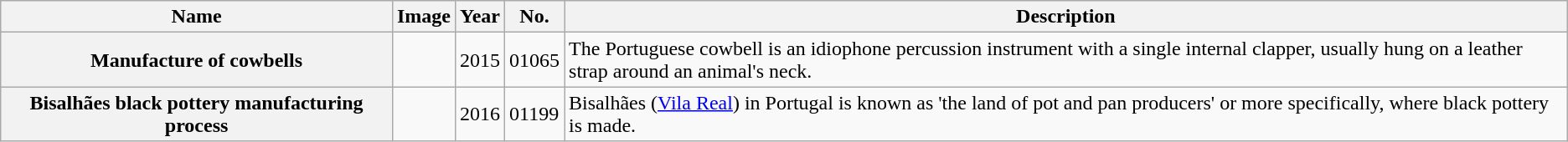<table class="wikitable sortable plainrowheaders">
<tr>
<th style="width:25%">Name</th>
<th class="unsortable">Image</th>
<th>Year</th>
<th>No.</th>
<th class="unsortable">Description</th>
</tr>
<tr>
<th scope="row">Manufacture of cowbells</th>
<td></td>
<td>2015</td>
<td>01065</td>
<td>The Portuguese cowbell is an idiophone percussion instrument with a single internal clapper, usually hung on a leather strap around an animal's neck.</td>
</tr>
<tr>
<th scope="row">Bisalhães black pottery manufacturing process</th>
<td></td>
<td>2016</td>
<td>01199</td>
<td>Bisalhães (<a href='#'>Vila Real</a>) in Portugal is known as 'the land of pot and pan producers' or more specifically, where black pottery is made.</td>
</tr>
</table>
